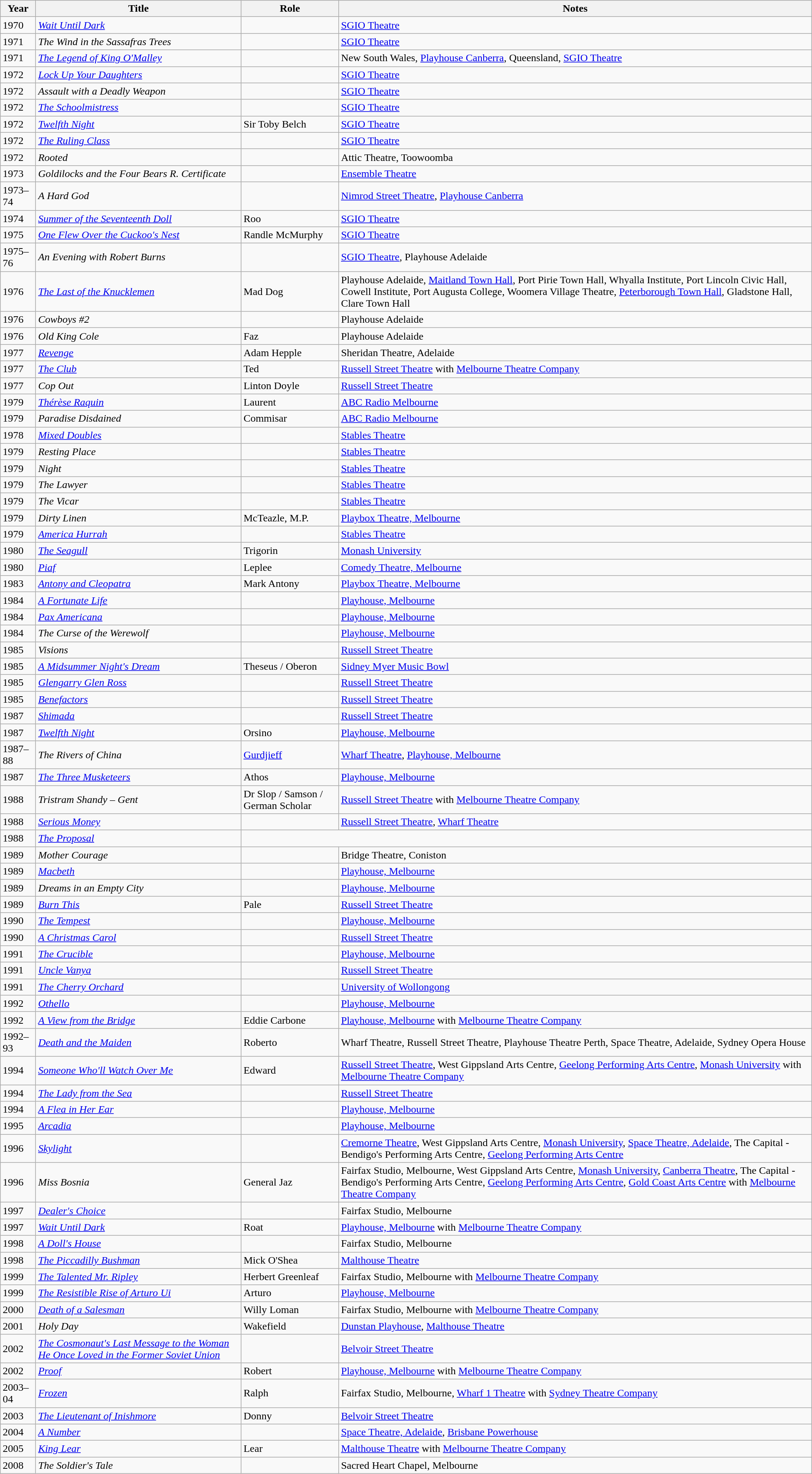<table class="wikitable">
<tr>
<th>Year</th>
<th>Title</th>
<th>Role</th>
<th>Notes</th>
</tr>
<tr>
<td>1970</td>
<td><em><a href='#'>Wait Until Dark</a></em></td>
<td></td>
<td><a href='#'>SGIO Theatre</a></td>
</tr>
<tr>
<td>1971</td>
<td><em>The Wind in the Sassafras Trees</em></td>
<td></td>
<td><a href='#'>SGIO Theatre</a></td>
</tr>
<tr>
<td>1971</td>
<td><em><a href='#'>The Legend of King O'Malley</a></em></td>
<td></td>
<td>New South Wales, <a href='#'>Playhouse Canberra</a>, Queensland, <a href='#'>SGIO Theatre</a></td>
</tr>
<tr>
<td>1972</td>
<td><em><a href='#'>Lock Up Your Daughters</a></em></td>
<td></td>
<td><a href='#'>SGIO Theatre</a></td>
</tr>
<tr>
<td>1972</td>
<td><em>Assault with a Deadly Weapon</em></td>
<td></td>
<td><a href='#'>SGIO Theatre</a></td>
</tr>
<tr>
<td>1972</td>
<td><em><a href='#'>The Schoolmistress</a></em></td>
<td></td>
<td><a href='#'>SGIO Theatre</a></td>
</tr>
<tr>
<td>1972</td>
<td><em><a href='#'>Twelfth Night</a></em></td>
<td>Sir Toby Belch</td>
<td><a href='#'>SGIO Theatre</a></td>
</tr>
<tr>
<td>1972</td>
<td><em><a href='#'>The Ruling Class</a></em></td>
<td></td>
<td><a href='#'>SGIO Theatre</a></td>
</tr>
<tr>
<td>1972</td>
<td><em>Rooted</em></td>
<td></td>
<td>Attic Theatre, Toowoomba</td>
</tr>
<tr>
<td>1973</td>
<td><em>Goldilocks and the Four Bears R. Certificate</em></td>
<td></td>
<td><a href='#'>Ensemble Theatre</a></td>
</tr>
<tr>
<td>1973–74</td>
<td><em>A Hard God</em></td>
<td></td>
<td><a href='#'>Nimrod Street Theatre</a>, <a href='#'>Playhouse Canberra</a></td>
</tr>
<tr>
<td>1974</td>
<td><em><a href='#'>Summer of the Seventeenth Doll</a></em></td>
<td>Roo</td>
<td><a href='#'>SGIO Theatre</a></td>
</tr>
<tr>
<td>1975</td>
<td><em><a href='#'>One Flew Over the Cuckoo's Nest</a></em></td>
<td>Randle McMurphy</td>
<td><a href='#'>SGIO Theatre</a></td>
</tr>
<tr>
<td>1975–76</td>
<td><em>An Evening with Robert Burns</em></td>
<td></td>
<td><a href='#'>SGIO Theatre</a>, Playhouse Adelaide</td>
</tr>
<tr>
<td>1976</td>
<td><em><a href='#'>The Last of the Knucklemen</a></em></td>
<td>Mad Dog</td>
<td>Playhouse Adelaide, <a href='#'>Maitland Town Hall</a>, Port Pirie Town Hall, Whyalla Institute, Port Lincoln Civic Hall, Cowell Institute, Port Augusta College, Woomera Village Theatre, <a href='#'>Peterborough Town Hall</a>, Gladstone Hall, Clare Town Hall</td>
</tr>
<tr>
<td>1976</td>
<td><em>Cowboys #2</em></td>
<td></td>
<td>Playhouse Adelaide</td>
</tr>
<tr>
<td>1976</td>
<td><em>Old King Cole</em></td>
<td>Faz</td>
<td>Playhouse Adelaide</td>
</tr>
<tr>
<td>1977</td>
<td><em><a href='#'>Revenge</a></em></td>
<td>Adam Hepple</td>
<td>Sheridan Theatre, Adelaide</td>
</tr>
<tr>
<td>1977</td>
<td><em><a href='#'>The Club</a></em></td>
<td>Ted</td>
<td><a href='#'>Russell Street Theatre</a> with <a href='#'>Melbourne Theatre Company</a></td>
</tr>
<tr>
<td>1977</td>
<td><em>Cop Out</em></td>
<td>Linton Doyle</td>
<td><a href='#'>Russell Street Theatre</a></td>
</tr>
<tr>
<td>1979</td>
<td><em><a href='#'>Thérèse Raquin</a></em></td>
<td>Laurent</td>
<td><a href='#'>ABC Radio Melbourne</a></td>
</tr>
<tr>
<td>1979</td>
<td><em>Paradise Disdained</em></td>
<td>Commisar</td>
<td><a href='#'>ABC Radio Melbourne</a></td>
</tr>
<tr>
<td>1978</td>
<td><em><a href='#'>Mixed Doubles</a></em></td>
<td></td>
<td><a href='#'>Stables Theatre</a></td>
</tr>
<tr>
<td>1979</td>
<td><em>Resting Place</em></td>
<td></td>
<td><a href='#'>Stables Theatre</a></td>
</tr>
<tr>
<td>1979</td>
<td><em>Night</em></td>
<td></td>
<td><a href='#'>Stables Theatre</a></td>
</tr>
<tr>
<td>1979</td>
<td><em>The Lawyer</em></td>
<td></td>
<td><a href='#'>Stables Theatre</a></td>
</tr>
<tr>
<td>1979</td>
<td><em>The Vicar</em></td>
<td></td>
<td><a href='#'>Stables Theatre</a></td>
</tr>
<tr>
<td>1979</td>
<td><em>Dirty Linen</em></td>
<td>McTeazle, M.P.</td>
<td><a href='#'>Playbox Theatre, Melbourne</a></td>
</tr>
<tr>
<td>1979</td>
<td><em><a href='#'>America Hurrah</a></em></td>
<td></td>
<td><a href='#'>Stables Theatre</a></td>
</tr>
<tr>
<td>1980</td>
<td><em><a href='#'>The Seagull</a></em></td>
<td>Trigorin</td>
<td><a href='#'>Monash University</a></td>
</tr>
<tr>
<td>1980</td>
<td><em><a href='#'>Piaf</a></em></td>
<td>Leplee</td>
<td><a href='#'>Comedy Theatre, Melbourne</a></td>
</tr>
<tr>
<td>1983</td>
<td><em><a href='#'>Antony and Cleopatra</a></em></td>
<td>Mark Antony</td>
<td><a href='#'>Playbox Theatre, Melbourne</a></td>
</tr>
<tr>
<td>1984</td>
<td><em><a href='#'>A Fortunate Life</a></em></td>
<td></td>
<td><a href='#'>Playhouse, Melbourne</a></td>
</tr>
<tr>
<td>1984</td>
<td><em><a href='#'>Pax Americana</a></em></td>
<td></td>
<td><a href='#'>Playhouse, Melbourne</a></td>
</tr>
<tr>
<td>1984</td>
<td><em>The Curse of the Werewolf</em></td>
<td></td>
<td><a href='#'>Playhouse, Melbourne</a></td>
</tr>
<tr>
<td>1985</td>
<td><em>Visions</em></td>
<td></td>
<td><a href='#'>Russell Street Theatre</a></td>
</tr>
<tr>
<td>1985</td>
<td><em><a href='#'>A Midsummer Night's Dream</a></em></td>
<td>Theseus / Oberon</td>
<td><a href='#'>Sidney Myer Music Bowl</a></td>
</tr>
<tr>
<td>1985</td>
<td><em><a href='#'>Glengarry Glen Ross</a></em></td>
<td></td>
<td><a href='#'>Russell Street Theatre</a></td>
</tr>
<tr>
<td>1985</td>
<td><em><a href='#'>Benefactors</a></em></td>
<td></td>
<td><a href='#'>Russell Street Theatre</a></td>
</tr>
<tr>
<td>1987</td>
<td><em><a href='#'>Shimada</a></em></td>
<td></td>
<td><a href='#'>Russell Street Theatre</a></td>
</tr>
<tr>
<td>1987</td>
<td><em><a href='#'>Twelfth Night</a></em></td>
<td>Orsino</td>
<td><a href='#'>Playhouse, Melbourne</a></td>
</tr>
<tr>
<td>1987–88</td>
<td><em>The Rivers of China</em></td>
<td><a href='#'>Gurdjieff</a></td>
<td><a href='#'>Wharf Theatre</a>, <a href='#'>Playhouse, Melbourne</a></td>
</tr>
<tr>
<td>1987</td>
<td><em><a href='#'>The Three Musketeers</a></em></td>
<td>Athos</td>
<td><a href='#'>Playhouse, Melbourne</a></td>
</tr>
<tr>
<td>1988</td>
<td><em>Tristram Shandy – Gent</em></td>
<td>Dr Slop / Samson / German Scholar</td>
<td><a href='#'>Russell Street Theatre</a> with <a href='#'>Melbourne Theatre Company</a></td>
</tr>
<tr>
<td>1988</td>
<td><em><a href='#'>Serious Money</a></em></td>
<td></td>
<td><a href='#'>Russell Street Theatre</a>, <a href='#'>Wharf Theatre</a></td>
</tr>
<tr>
<td>1988</td>
<td><em><a href='#'>The Proposal</a></em><br></td>
</tr>
<tr>
<td>1989</td>
<td><em>Mother Courage</em></td>
<td></td>
<td>Bridge Theatre, Coniston</td>
</tr>
<tr>
<td>1989</td>
<td><em><a href='#'>Macbeth</a></em></td>
<td></td>
<td><a href='#'>Playhouse, Melbourne</a></td>
</tr>
<tr>
<td>1989</td>
<td><em>Dreams in an Empty City</em></td>
<td></td>
<td><a href='#'>Playhouse, Melbourne</a></td>
</tr>
<tr>
<td>1989</td>
<td><em><a href='#'>Burn This</a></em></td>
<td>Pale</td>
<td><a href='#'>Russell Street Theatre</a></td>
</tr>
<tr>
<td>1990</td>
<td><em><a href='#'>The Tempest</a></em></td>
<td></td>
<td><a href='#'>Playhouse, Melbourne</a></td>
</tr>
<tr>
<td>1990</td>
<td><em><a href='#'>A Christmas Carol</a></em></td>
<td></td>
<td><a href='#'>Russell Street Theatre</a></td>
</tr>
<tr>
<td>1991</td>
<td><em><a href='#'>The Crucible</a></em></td>
<td></td>
<td><a href='#'>Playhouse, Melbourne</a></td>
</tr>
<tr>
<td>1991</td>
<td><em><a href='#'>Uncle Vanya</a></em></td>
<td></td>
<td><a href='#'>Russell Street Theatre</a></td>
</tr>
<tr>
<td>1991</td>
<td><em><a href='#'>The Cherry Orchard</a></em></td>
<td></td>
<td><a href='#'>University of Wollongong</a></td>
</tr>
<tr>
<td>1992</td>
<td><em><a href='#'>Othello</a></em></td>
<td></td>
<td><a href='#'>Playhouse, Melbourne</a></td>
</tr>
<tr>
<td>1992</td>
<td><em><a href='#'>A View from the Bridge</a></em></td>
<td>Eddie Carbone</td>
<td><a href='#'>Playhouse, Melbourne</a> with <a href='#'>Melbourne Theatre Company</a></td>
</tr>
<tr>
<td>1992–93</td>
<td><em><a href='#'>Death and the Maiden</a></em></td>
<td>Roberto</td>
<td>Wharf Theatre, Russell Street Theatre, Playhouse Theatre Perth, Space Theatre, Adelaide, Sydney Opera House</td>
</tr>
<tr>
<td>1994</td>
<td><em><a href='#'>Someone Who'll Watch Over Me</a></em></td>
<td>Edward</td>
<td><a href='#'>Russell Street Theatre</a>, West Gippsland Arts Centre, <a href='#'>Geelong Performing Arts Centre</a>, <a href='#'>Monash University</a> with <a href='#'>Melbourne Theatre Company</a></td>
</tr>
<tr>
<td>1994</td>
<td><em><a href='#'>The Lady from the Sea</a></em></td>
<td></td>
<td><a href='#'>Russell Street Theatre</a></td>
</tr>
<tr>
<td>1994</td>
<td><em><a href='#'>A Flea in Her Ear</a></em></td>
<td></td>
<td><a href='#'>Playhouse, Melbourne</a></td>
</tr>
<tr>
<td>1995</td>
<td><em><a href='#'>Arcadia</a></em></td>
<td></td>
<td><a href='#'>Playhouse, Melbourne</a></td>
</tr>
<tr>
<td>1996</td>
<td><em><a href='#'>Skylight</a></em></td>
<td></td>
<td><a href='#'>Cremorne Theatre</a>, West Gippsland Arts Centre, <a href='#'>Monash University</a>, <a href='#'>Space Theatre, Adelaide</a>, The Capital - Bendigo's Performing Arts Centre, <a href='#'>Geelong Performing Arts Centre</a></td>
</tr>
<tr>
<td>1996</td>
<td><em>Miss Bosnia</em></td>
<td>General Jaz</td>
<td>Fairfax Studio, Melbourne, West Gippsland Arts Centre, <a href='#'>Monash University</a>, <a href='#'>Canberra Theatre</a>, The Capital - Bendigo's Performing Arts Centre, <a href='#'>Geelong Performing Arts Centre</a>, <a href='#'>Gold Coast Arts Centre</a> with <a href='#'>Melbourne Theatre Company</a></td>
</tr>
<tr>
<td>1997</td>
<td><em><a href='#'>Dealer's Choice</a></em></td>
<td></td>
<td>Fairfax Studio, Melbourne</td>
</tr>
<tr>
<td>1997</td>
<td><em><a href='#'>Wait Until Dark</a></em></td>
<td>Roat</td>
<td><a href='#'>Playhouse, Melbourne</a> with <a href='#'>Melbourne Theatre Company</a></td>
</tr>
<tr>
<td>1998</td>
<td><em><a href='#'>A Doll's House</a></em></td>
<td></td>
<td>Fairfax Studio, Melbourne</td>
</tr>
<tr>
<td>1998</td>
<td><em><a href='#'>The Piccadilly Bushman</a></em></td>
<td>Mick O'Shea</td>
<td><a href='#'>Malthouse Theatre</a></td>
</tr>
<tr>
<td>1999</td>
<td><em><a href='#'>The Talented Mr. Ripley</a></em></td>
<td>Herbert Greenleaf</td>
<td>Fairfax Studio, Melbourne with <a href='#'>Melbourne Theatre Company</a></td>
</tr>
<tr>
<td>1999</td>
<td><em><a href='#'>The Resistible Rise of Arturo Ui</a></em></td>
<td>Arturo</td>
<td><a href='#'>Playhouse, Melbourne</a></td>
</tr>
<tr>
<td>2000</td>
<td><em><a href='#'>Death of a Salesman</a></em></td>
<td>Willy Loman</td>
<td>Fairfax Studio, Melbourne with <a href='#'>Melbourne Theatre Company</a></td>
</tr>
<tr>
<td>2001</td>
<td><em>Holy Day</em></td>
<td>Wakefield</td>
<td><a href='#'>Dunstan Playhouse</a>, <a href='#'>Malthouse Theatre</a></td>
</tr>
<tr>
<td>2002</td>
<td><em><a href='#'>The Cosmonaut's Last Message to the Woman He Once Loved in the Former Soviet Union</a></em></td>
<td></td>
<td><a href='#'>Belvoir Street Theatre</a></td>
</tr>
<tr>
<td>2002</td>
<td><em><a href='#'>Proof</a></em></td>
<td>Robert</td>
<td><a href='#'>Playhouse, Melbourne</a> with <a href='#'>Melbourne Theatre Company</a></td>
</tr>
<tr>
<td>2003–04</td>
<td><em><a href='#'>Frozen</a></em></td>
<td>Ralph</td>
<td>Fairfax Studio, Melbourne, <a href='#'>Wharf 1 Theatre</a> with <a href='#'>Sydney Theatre Company</a></td>
</tr>
<tr>
<td>2003</td>
<td><em><a href='#'>The Lieutenant of Inishmore</a></em></td>
<td>Donny</td>
<td><a href='#'>Belvoir Street Theatre</a></td>
</tr>
<tr>
<td>2004</td>
<td><em><a href='#'>A Number</a></em></td>
<td></td>
<td><a href='#'>Space Theatre, Adelaide</a>, <a href='#'>Brisbane Powerhouse</a></td>
</tr>
<tr>
<td>2005</td>
<td><em><a href='#'>King Lear</a></em></td>
<td>Lear</td>
<td><a href='#'>Malthouse Theatre</a> with <a href='#'>Melbourne Theatre Company</a></td>
</tr>
<tr>
<td>2008</td>
<td><em>The Soldier's Tale</em></td>
<td></td>
<td>Sacred Heart Chapel, Melbourne</td>
</tr>
</table>
